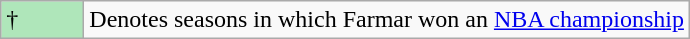<table class="wikitable">
<tr>
<td style="background:#afe6ba; width:3em;">†</td>
<td>Denotes seasons in which Farmar won an <a href='#'>NBA championship</a></td>
</tr>
</table>
